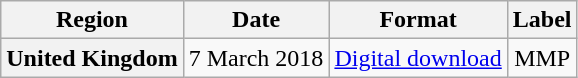<table class="wikitable plainrowheaders" style="text-align:center;">
<tr>
<th>Region</th>
<th>Date</th>
<th>Format</th>
<th>Label</th>
</tr>
<tr>
<th scope="row">United Kingdom</th>
<td>7 March 2018</td>
<td><a href='#'>Digital download</a></td>
<td>MMP</td>
</tr>
</table>
